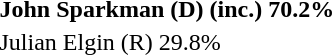<table>
<tr>
<td><strong>John Sparkman (D) (inc.) 70.2%</strong></td>
</tr>
<tr>
<td>Julian Elgin (R) 29.8%</td>
</tr>
</table>
